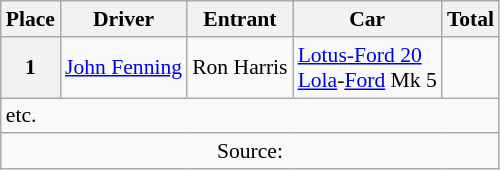<table class="wikitable" style="font-size: 90%;">
<tr>
<th>Place</th>
<th>Driver</th>
<th>Entrant</th>
<th>Car</th>
<th>Total</th>
</tr>
<tr>
<th>1</th>
<td> <a href='#'>John Fenning</a></td>
<td>Ron Harris</td>
<td><a href='#'>Lotus-Ford 20</a><br><a href='#'>Lola</a>-<a href='#'>Ford</a> Mk 5</td>
<td></td>
</tr>
<tr>
<td colspan="5" style="text-align:left;">etc.</td>
</tr>
<tr>
<td colspan="5" style="text-align:center;">Source:</td>
</tr>
</table>
